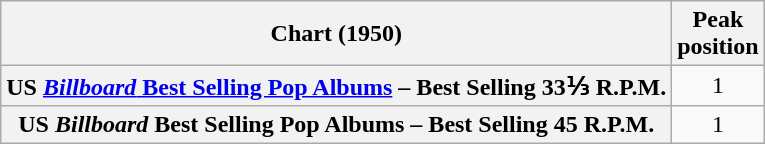<table class="wikitable plainrowheaders" style="text-align:center">
<tr>
<th scope="col">Chart (1950)</th>
<th scope="col">Peak<br>position</th>
</tr>
<tr>
<th scope="row" align="left">US <a href='#'><em>Billboard</em> Best Selling Pop Albums</a> – Best Selling 33⅓ R.P.M.</th>
<td>1</td>
</tr>
<tr>
<th scope="row" align="left">US <em>Billboard</em> Best Selling Pop Albums – Best Selling 45 R.P.M.</th>
<td>1</td>
</tr>
</table>
